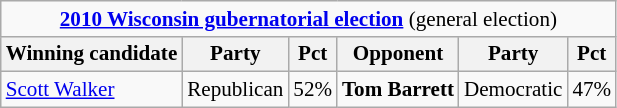<table class="wikitable" style="font-size:88%">
<tr>
<td colspan=10 style="text-align:center;"><strong><a href='#'>2010 Wisconsin gubernatorial election</a></strong> (general election)</td>
</tr>
<tr>
<th>Winning candidate</th>
<th>Party</th>
<th>Pct</th>
<th>Opponent</th>
<th>Party</th>
<th>Pct</th>
</tr>
<tr>
<td><a href='#'>Scott Walker</a></td>
<td>Republican</td>
<td>52%</td>
<td><strong>Tom Barrett</strong></td>
<td>Democratic</td>
<td>47%</td>
</tr>
</table>
